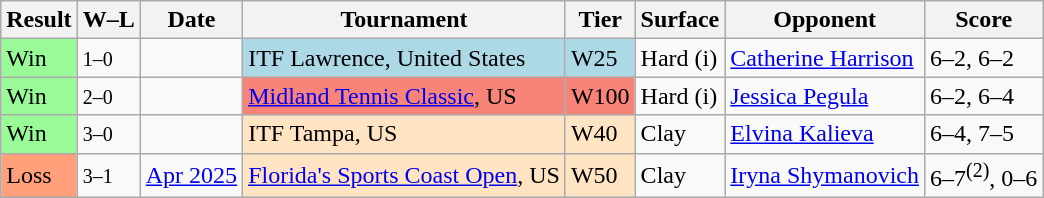<table class="sortable wikitable">
<tr>
<th>Result</th>
<th class="unsortable">W–L</th>
<th>Date</th>
<th>Tournament</th>
<th>Tier</th>
<th>Surface</th>
<th>Opponent</th>
<th class="unsortable">Score</th>
</tr>
<tr>
<td style="background:#98fb98">Win</td>
<td><small>1–0</small></td>
<td></td>
<td style="background:lightblue;">ITF Lawrence, United States</td>
<td style="background:lightblue;">W25</td>
<td>Hard (i)</td>
<td> <a href='#'>Catherine Harrison</a></td>
<td>6–2, 6–2</td>
</tr>
<tr>
<td style="background:#98fb98;">Win</td>
<td><small>2–0</small></td>
<td><a href='#'></a></td>
<td style="background:#f88379;"><a href='#'>Midland Tennis Classic</a>, US</td>
<td style="background:#f88379;">W100</td>
<td>Hard (i)</td>
<td> <a href='#'>Jessica Pegula</a></td>
<td>6–2, 6–4</td>
</tr>
<tr>
<td style="background:#98fb98;">Win</td>
<td><small>3–0</small></td>
<td><a href='#'></a></td>
<td style="background:#ffe4c4;">ITF Tampa, US</td>
<td style="background:#ffe4c4;">W40</td>
<td>Clay</td>
<td> <a href='#'>Elvina Kalieva</a></td>
<td>6–4, 7–5</td>
</tr>
<tr>
<td bgcolor="ffa07a">Loss</td>
<td><small>3–1</small></td>
<td><a href='#'>Apr 2025</a></td>
<td style="background:#ffe4c4;"><a href='#'>Florida's Sports Coast Open</a>, US</td>
<td style="background:#ffe4c4;">W50</td>
<td>Clay</td>
<td> <a href='#'>Iryna Shymanovich</a></td>
<td>6–7<sup>(2)</sup>, 0–6</td>
</tr>
</table>
